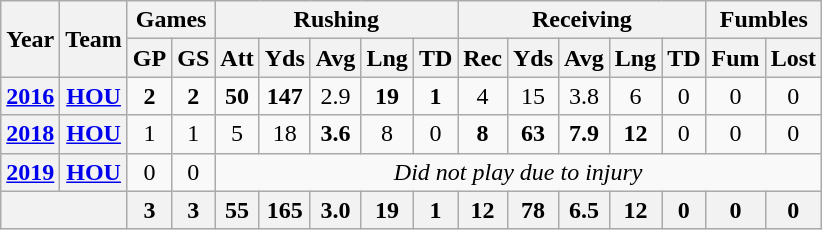<table class="wikitable" style="text-align:center">
<tr>
<th rowspan="2">Year</th>
<th rowspan="2">Team</th>
<th colspan="2">Games</th>
<th colspan="5">Rushing</th>
<th colspan="5">Receiving</th>
<th colspan="2">Fumbles</th>
</tr>
<tr>
<th>GP</th>
<th>GS</th>
<th>Att</th>
<th>Yds</th>
<th>Avg</th>
<th>Lng</th>
<th>TD</th>
<th>Rec</th>
<th>Yds</th>
<th>Avg</th>
<th>Lng</th>
<th>TD</th>
<th>Fum</th>
<th>Lost</th>
</tr>
<tr>
<th><a href='#'>2016</a></th>
<th><a href='#'>HOU</a></th>
<td><strong>2</strong></td>
<td><strong>2</strong></td>
<td><strong>50</strong></td>
<td><strong>147</strong></td>
<td>2.9</td>
<td><strong>19</strong></td>
<td><strong>1</strong></td>
<td>4</td>
<td>15</td>
<td>3.8</td>
<td>6</td>
<td>0</td>
<td>0</td>
<td>0</td>
</tr>
<tr>
<th><a href='#'>2018</a></th>
<th><a href='#'>HOU</a></th>
<td>1</td>
<td>1</td>
<td>5</td>
<td>18</td>
<td><strong>3.6</strong></td>
<td>8</td>
<td>0</td>
<td><strong>8</strong></td>
<td><strong>63</strong></td>
<td><strong>7.9</strong></td>
<td><strong>12</strong></td>
<td>0</td>
<td>0</td>
<td>0</td>
</tr>
<tr>
<th><a href='#'>2019</a></th>
<th><a href='#'>HOU</a></th>
<td>0</td>
<td>0</td>
<td colspan="12"><em>Did not play due to injury</em></td>
</tr>
<tr>
<th colspan="2"></th>
<th>3</th>
<th>3</th>
<th>55</th>
<th>165</th>
<th>3.0</th>
<th>19</th>
<th>1</th>
<th>12</th>
<th>78</th>
<th>6.5</th>
<th>12</th>
<th>0</th>
<th>0</th>
<th>0</th>
</tr>
</table>
